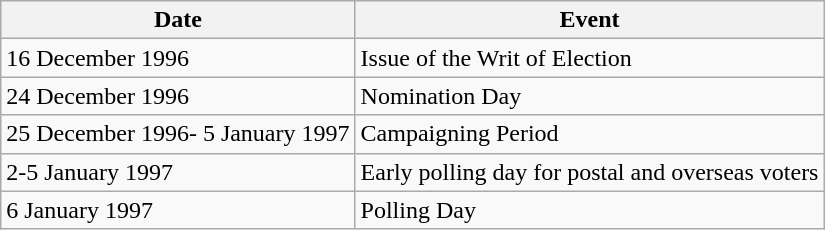<table class="wikitable">
<tr>
<th>Date</th>
<th>Event</th>
</tr>
<tr>
<td>16 December 1996</td>
<td>Issue of the Writ of Election</td>
</tr>
<tr>
<td>24 December 1996</td>
<td>Nomination Day</td>
</tr>
<tr>
<td>25 December 1996- 5 January 1997</td>
<td>Campaigning Period</td>
</tr>
<tr>
<td>2-5 January 1997</td>
<td>Early polling day for postal and overseas voters</td>
</tr>
<tr>
<td>6 January 1997</td>
<td>Polling Day</td>
</tr>
</table>
